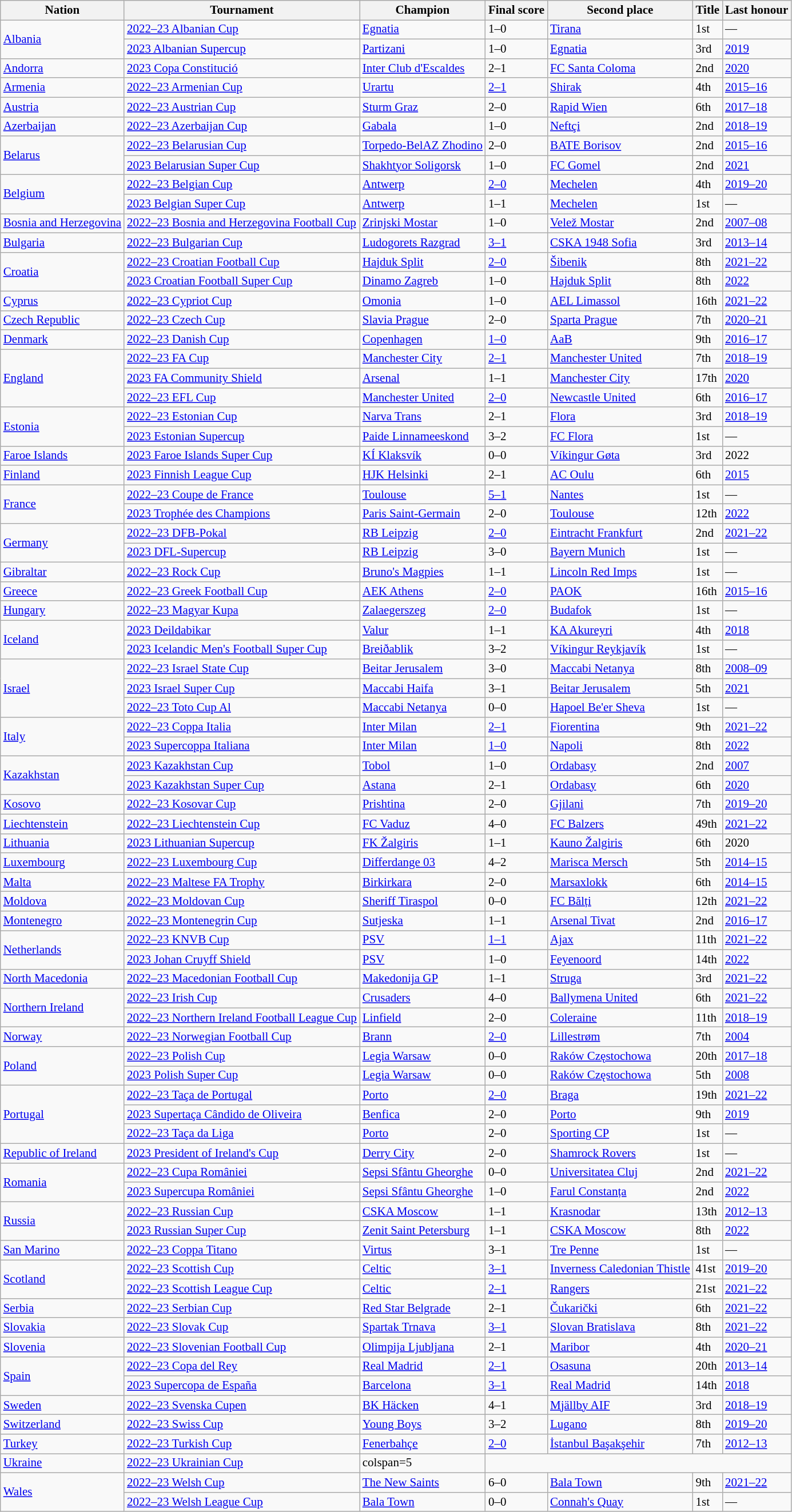<table class=wikitable style="font-size:14px">
<tr>
<th>Nation</th>
<th>Tournament</th>
<th>Champion</th>
<th>Final score</th>
<th>Second place</th>
<th data-sort-type="number">Title</th>
<th>Last honour</th>
</tr>
<tr>
<td rowspan=2> <a href='#'>Albania</a></td>
<td><a href='#'>2022–23 Albanian Cup</a></td>
<td><a href='#'>Egnatia</a></td>
<td>1–0 </td>
<td><a href='#'>Tirana</a></td>
<td>1st</td>
<td>—</td>
</tr>
<tr>
<td><a href='#'>2023 Albanian Supercup</a></td>
<td><a href='#'>Partizani</a></td>
<td>1–0</td>
<td><a href='#'>Egnatia</a></td>
<td>3rd</td>
<td><a href='#'>2019</a></td>
</tr>
<tr>
<td rowspan=> <a href='#'>Andorra</a></td>
<td><a href='#'>2023 Copa Constitució</a></td>
<td><a href='#'>Inter Club d'Escaldes</a></td>
<td>2–1</td>
<td><a href='#'>FC Santa Coloma</a></td>
<td>2nd</td>
<td><a href='#'>2020</a></td>
</tr>
<tr>
<td rowspan=> <a href='#'>Armenia</a></td>
<td><a href='#'>2022–23 Armenian Cup</a></td>
<td><a href='#'>Urartu</a></td>
<td><a href='#'>2–1</a></td>
<td><a href='#'>Shirak</a></td>
<td>4th</td>
<td><a href='#'>2015–16</a></td>
</tr>
<tr>
<td rowspan=> <a href='#'>Austria</a></td>
<td><a href='#'>2022–23 Austrian Cup</a></td>
<td><a href='#'>Sturm Graz</a></td>
<td>2–0</td>
<td><a href='#'>Rapid Wien</a></td>
<td>6th</td>
<td><a href='#'>2017–18</a></td>
</tr>
<tr>
<td rowspan=> <a href='#'>Azerbaijan</a></td>
<td><a href='#'>2022–23 Azerbaijan Cup</a></td>
<td><a href='#'>Gabala</a></td>
<td>1–0 </td>
<td><a href='#'>Neftçi</a></td>
<td>2nd</td>
<td><a href='#'>2018–19</a></td>
</tr>
<tr>
<td rowspan=2> <a href='#'>Belarus</a></td>
<td><a href='#'>2022–23 Belarusian Cup</a></td>
<td><a href='#'>Torpedo-BelAZ Zhodino</a></td>
<td>2–0</td>
<td><a href='#'>BATE Borisov</a></td>
<td>2nd</td>
<td><a href='#'>2015–16</a></td>
</tr>
<tr>
<td><a href='#'>2023 Belarusian Super Cup</a></td>
<td><a href='#'>Shakhtyor Soligorsk</a></td>
<td>1–0</td>
<td><a href='#'>FC Gomel</a></td>
<td>2nd</td>
<td><a href='#'>2021</a></td>
</tr>
<tr>
<td rowspan=2> <a href='#'>Belgium</a></td>
<td><a href='#'>2022–23 Belgian Cup</a></td>
<td><a href='#'>Antwerp</a></td>
<td><a href='#'>2–0</a></td>
<td><a href='#'>Mechelen</a></td>
<td>4th</td>
<td><a href='#'>2019–20</a></td>
</tr>
<tr>
<td><a href='#'>2023 Belgian Super Cup</a></td>
<td><a href='#'>Antwerp</a></td>
<td>1–1 </td>
<td><a href='#'>Mechelen</a></td>
<td>1st</td>
<td>—</td>
</tr>
<tr>
<td rowspan=> <a href='#'>Bosnia and Herzegovina</a></td>
<td><a href='#'>2022–23 Bosnia and Herzegovina Football Cup</a></td>
<td><a href='#'>Zrinjski Mostar</a></td>
<td>1–0</td>
<td><a href='#'>Velež Mostar</a></td>
<td>2nd</td>
<td><a href='#'>2007–08</a></td>
</tr>
<tr>
<td rowspan=> <a href='#'>Bulgaria</a></td>
<td><a href='#'>2022–23 Bulgarian Cup</a></td>
<td><a href='#'>Ludogorets Razgrad</a></td>
<td><a href='#'>3–1</a></td>
<td><a href='#'>CSKA 1948 Sofia</a></td>
<td>3rd</td>
<td><a href='#'>2013–14</a></td>
</tr>
<tr>
<td rowspan=2> <a href='#'>Croatia</a></td>
<td><a href='#'>2022–23 Croatian Football Cup</a></td>
<td><a href='#'>Hajduk Split</a></td>
<td><a href='#'>2–0</a></td>
<td><a href='#'>Šibenik</a></td>
<td>8th</td>
<td><a href='#'>2021–22</a></td>
</tr>
<tr>
<td><a href='#'>2023 Croatian Football Super Cup</a></td>
<td><a href='#'>Dinamo Zagreb</a></td>
<td>1–0</td>
<td><a href='#'>Hajduk Split</a></td>
<td>8th</td>
<td><a href='#'>2022</a></td>
</tr>
<tr>
<td> <a href='#'>Cyprus</a></td>
<td><a href='#'>2022–23 Cypriot Cup</a></td>
<td><a href='#'>Omonia</a></td>
<td>1–0</td>
<td><a href='#'>AEL Limassol</a></td>
<td>16th</td>
<td><a href='#'>2021–22</a></td>
</tr>
<tr>
<td> <a href='#'>Czech Republic</a></td>
<td><a href='#'>2022–23 Czech Cup</a></td>
<td><a href='#'>Slavia Prague</a></td>
<td>2–0</td>
<td><a href='#'>Sparta Prague</a></td>
<td>7th</td>
<td><a href='#'>2020–21</a></td>
</tr>
<tr>
<td rowspan=> <a href='#'>Denmark</a></td>
<td><a href='#'>2022–23 Danish Cup</a></td>
<td><a href='#'>Copenhagen</a></td>
<td><a href='#'>1–0</a></td>
<td><a href='#'>AaB</a></td>
<td>9th</td>
<td><a href='#'>2016–17</a></td>
</tr>
<tr>
<td rowspan=3> <a href='#'>England</a></td>
<td><a href='#'>2022–23 FA Cup</a></td>
<td><a href='#'>Manchester City</a></td>
<td><a href='#'>2–1</a></td>
<td><a href='#'>Manchester United</a></td>
<td>7th</td>
<td><a href='#'>2018–19</a></td>
</tr>
<tr>
<td><a href='#'>2023 FA Community Shield</a></td>
<td><a href='#'>Arsenal</a></td>
<td>1–1 </td>
<td><a href='#'>Manchester City</a></td>
<td>17th</td>
<td><a href='#'>2020</a></td>
</tr>
<tr>
<td><a href='#'>2022–23 EFL Cup</a></td>
<td><a href='#'>Manchester United</a></td>
<td><a href='#'>2–0</a></td>
<td><a href='#'>Newcastle United</a></td>
<td>6th</td>
<td><a href='#'>2016–17</a></td>
</tr>
<tr>
<td rowspan=2> <a href='#'>Estonia</a></td>
<td><a href='#'>2022–23 Estonian Cup</a></td>
<td><a href='#'>Narva Trans</a></td>
<td>2–1</td>
<td><a href='#'>Flora</a></td>
<td>3rd</td>
<td><a href='#'>2018–19</a></td>
</tr>
<tr>
<td><a href='#'>2023 Estonian Supercup</a></td>
<td><a href='#'>Paide Linnameeskond</a></td>
<td>3–2</td>
<td><a href='#'>FC Flora</a></td>
<td>1st</td>
<td>—</td>
</tr>
<tr>
<td rowspan=> <a href='#'>Faroe Islands</a></td>
<td><a href='#'>2023 Faroe Islands Super Cup</a></td>
<td><a href='#'>KÍ Klaksvík</a></td>
<td>0–0 </td>
<td><a href='#'>Víkingur Gøta</a></td>
<td>3rd</td>
<td>2022</td>
</tr>
<tr>
<td rowspan=> <a href='#'>Finland</a></td>
<td><a href='#'>2023 Finnish League Cup</a></td>
<td><a href='#'>HJK Helsinki</a></td>
<td>2–1</td>
<td><a href='#'>AC Oulu</a></td>
<td>6th</td>
<td><a href='#'>2015</a></td>
</tr>
<tr>
<td rowspan=2> <a href='#'>France</a></td>
<td><a href='#'>2022–23 Coupe de France</a></td>
<td><a href='#'>Toulouse</a></td>
<td><a href='#'>5–1</a></td>
<td><a href='#'>Nantes</a></td>
<td>1st</td>
<td>—</td>
</tr>
<tr>
<td><a href='#'>2023 Trophée des Champions</a></td>
<td><a href='#'>Paris Saint-Germain</a></td>
<td>2–0</td>
<td><a href='#'>Toulouse</a></td>
<td>12th</td>
<td><a href='#'>2022</a></td>
</tr>
<tr>
<td rowspan=2> <a href='#'>Germany</a></td>
<td><a href='#'>2022–23 DFB-Pokal</a></td>
<td><a href='#'>RB Leipzig</a></td>
<td><a href='#'>2–0</a></td>
<td><a href='#'>Eintracht Frankfurt</a></td>
<td>2nd</td>
<td><a href='#'>2021–22</a></td>
</tr>
<tr>
<td><a href='#'>2023 DFL-Supercup</a></td>
<td><a href='#'>RB Leipzig</a></td>
<td>3–0</td>
<td><a href='#'>Bayern Munich</a></td>
<td>1st</td>
<td>—</td>
</tr>
<tr>
<td rowspan=> <a href='#'>Gibraltar</a></td>
<td><a href='#'>2022–23 Rock Cup</a></td>
<td><a href='#'>Bruno's Magpies</a></td>
<td>1–1 </td>
<td><a href='#'>Lincoln Red Imps</a></td>
<td>1st</td>
<td>—</td>
</tr>
<tr>
<td rowspan=> <a href='#'>Greece</a></td>
<td><a href='#'>2022–23 Greek Football Cup</a></td>
<td><a href='#'>AEK Athens</a></td>
<td><a href='#'>2–0</a></td>
<td><a href='#'>PAOK</a></td>
<td>16th</td>
<td><a href='#'>2015–16</a></td>
</tr>
<tr>
<td> <a href='#'>Hungary</a></td>
<td><a href='#'>2022–23 Magyar Kupa</a></td>
<td><a href='#'>Zalaegerszeg</a></td>
<td><a href='#'>2–0</a> </td>
<td><a href='#'>Budafok</a></td>
<td>1st</td>
<td>—</td>
</tr>
<tr>
<td rowspan=2> <a href='#'>Iceland</a></td>
<td><a href='#'>2023 Deildabikar</a></td>
<td><a href='#'>Valur</a></td>
<td>1–1 </td>
<td><a href='#'>KA Akureyri</a></td>
<td>4th</td>
<td><a href='#'>2018</a></td>
</tr>
<tr>
<td><a href='#'>2023 Icelandic Men's Football Super Cup</a></td>
<td><a href='#'>Breiðablik</a></td>
<td>3–2</td>
<td><a href='#'>Víkingur Reykjavík</a></td>
<td>1st</td>
<td>—</td>
</tr>
<tr>
<td rowspan=3> <a href='#'>Israel</a></td>
<td><a href='#'>2022–23 Israel State Cup</a></td>
<td><a href='#'>Beitar Jerusalem</a></td>
<td>3–0</td>
<td><a href='#'>Maccabi Netanya</a></td>
<td>8th</td>
<td><a href='#'>2008–09</a></td>
</tr>
<tr>
<td><a href='#'>2023 Israel Super Cup</a></td>
<td><a href='#'>Maccabi Haifa</a></td>
<td>3–1</td>
<td><a href='#'>Beitar Jerusalem</a></td>
<td>5th</td>
<td><a href='#'>2021</a></td>
</tr>
<tr>
<td><a href='#'>2022–23 Toto Cup Al</a></td>
<td><a href='#'>Maccabi Netanya</a></td>
<td>0–0 </td>
<td><a href='#'>Hapoel Be'er Sheva</a></td>
<td>1st</td>
<td>—</td>
</tr>
<tr>
<td rowspan=2> <a href='#'>Italy</a></td>
<td><a href='#'>2022–23 Coppa Italia</a></td>
<td><a href='#'>Inter Milan</a></td>
<td><a href='#'>2–1</a></td>
<td><a href='#'>Fiorentina</a></td>
<td>9th</td>
<td><a href='#'>2021–22</a></td>
</tr>
<tr>
<td><a href='#'>2023 Supercoppa Italiana</a></td>
<td><a href='#'>Inter Milan</a></td>
<td><a href='#'>1–0</a></td>
<td><a href='#'>Napoli</a></td>
<td>8th</td>
<td><a href='#'>2022</a></td>
</tr>
<tr>
<td rowspan=2> <a href='#'>Kazakhstan</a></td>
<td><a href='#'>2023 Kazakhstan Cup</a></td>
<td><a href='#'>Tobol</a></td>
<td>1–0</td>
<td><a href='#'>Ordabasy</a></td>
<td>2nd</td>
<td><a href='#'>2007</a></td>
</tr>
<tr>
<td><a href='#'>2023 Kazakhstan Super Cup</a></td>
<td><a href='#'>Astana</a></td>
<td>2–1</td>
<td><a href='#'>Ordabasy</a></td>
<td>6th</td>
<td><a href='#'>2020</a></td>
</tr>
<tr>
<td> <a href='#'>Kosovo</a></td>
<td><a href='#'>2022–23 Kosovar Cup</a></td>
<td><a href='#'>Prishtina</a></td>
<td>2–0</td>
<td><a href='#'>Gjilani</a></td>
<td>7th</td>
<td><a href='#'>2019–20</a></td>
</tr>
<tr>
<td> <a href='#'>Liechtenstein</a></td>
<td><a href='#'>2022–23 Liechtenstein Cup</a></td>
<td><a href='#'>FC Vaduz</a></td>
<td>4–0</td>
<td><a href='#'>FC Balzers</a></td>
<td>49th</td>
<td><a href='#'>2021–22</a></td>
</tr>
<tr>
<td rowspan=> <a href='#'>Lithuania</a></td>
<td><a href='#'>2023 Lithuanian Supercup</a></td>
<td><a href='#'>FK Žalgiris</a></td>
<td>1–1 </td>
<td><a href='#'>Kauno Žalgiris</a></td>
<td>6th</td>
<td>2020</td>
</tr>
<tr>
<td> <a href='#'>Luxembourg</a></td>
<td><a href='#'>2022–23 Luxembourg Cup</a></td>
<td><a href='#'>Differdange 03</a></td>
<td>4–2</td>
<td><a href='#'>Marisca Mersch</a></td>
<td>5th</td>
<td><a href='#'>2014–15</a></td>
</tr>
<tr>
<td rowspan=> <a href='#'>Malta</a></td>
<td><a href='#'>2022–23 Maltese FA Trophy</a></td>
<td><a href='#'>Birkirkara</a></td>
<td>2–0</td>
<td><a href='#'>Marsaxlokk</a></td>
<td>6th</td>
<td><a href='#'>2014–15</a></td>
</tr>
<tr>
<td> <a href='#'>Moldova</a></td>
<td><a href='#'>2022–23 Moldovan Cup</a></td>
<td><a href='#'>Sheriff Tiraspol</a></td>
<td>0–0 </td>
<td><a href='#'>FC Bălți</a></td>
<td>12th</td>
<td><a href='#'>2021–22</a></td>
</tr>
<tr>
<td rowspan=> <a href='#'>Montenegro</a></td>
<td><a href='#'>2022–23 Montenegrin Cup</a></td>
<td><a href='#'>Sutjeska</a></td>
<td>1–1 </td>
<td><a href='#'>Arsenal Tivat</a></td>
<td>2nd</td>
<td><a href='#'>2016–17</a></td>
</tr>
<tr>
<td rowspan=2> <a href='#'>Netherlands</a></td>
<td><a href='#'>2022–23 KNVB Cup</a></td>
<td><a href='#'>PSV</a></td>
<td><a href='#'>1–1</a> </td>
<td><a href='#'>Ajax</a></td>
<td>11th</td>
<td><a href='#'>2021–22</a></td>
</tr>
<tr>
<td><a href='#'>2023 Johan Cruyff Shield</a></td>
<td><a href='#'>PSV</a></td>
<td>1–0</td>
<td><a href='#'>Feyenoord</a></td>
<td>14th</td>
<td><a href='#'>2022</a></td>
</tr>
<tr>
<td rowspan=> <a href='#'>North Macedonia</a></td>
<td><a href='#'>2022–23 Macedonian Football Cup</a></td>
<td><a href='#'>Makedonija GP</a></td>
<td>1–1 </td>
<td><a href='#'>Struga</a></td>
<td>3rd</td>
<td><a href='#'>2021–22</a></td>
</tr>
<tr>
<td rowspan=2> <a href='#'>Northern Ireland</a></td>
<td><a href='#'>2022–23 Irish Cup</a></td>
<td><a href='#'>Crusaders</a></td>
<td>4–0</td>
<td><a href='#'>Ballymena United</a></td>
<td>6th</td>
<td><a href='#'>2021–22</a></td>
</tr>
<tr>
<td><a href='#'>2022–23 Northern Ireland Football League Cup</a></td>
<td><a href='#'>Linfield</a></td>
<td>2–0</td>
<td><a href='#'>Coleraine</a></td>
<td>11th</td>
<td><a href='#'>2018–19</a></td>
</tr>
<tr>
<td rowspan=> <a href='#'>Norway</a></td>
<td><a href='#'>2022–23 Norwegian Football Cup</a></td>
<td><a href='#'>Brann</a></td>
<td><a href='#'>2–0</a></td>
<td><a href='#'>Lillestrøm</a></td>
<td>7th</td>
<td><a href='#'>2004</a></td>
</tr>
<tr>
<td rowspan=2> <a href='#'>Poland</a></td>
<td><a href='#'>2022–23 Polish Cup</a></td>
<td><a href='#'>Legia Warsaw</a></td>
<td>0–0 </td>
<td><a href='#'>Raków Częstochowa</a></td>
<td>20th</td>
<td><a href='#'>2017–18</a></td>
</tr>
<tr>
<td><a href='#'>2023 Polish Super Cup</a></td>
<td><a href='#'>Legia Warsaw</a></td>
<td>0–0 </td>
<td><a href='#'>Raków Częstochowa</a></td>
<td>5th</td>
<td><a href='#'>2008</a></td>
</tr>
<tr>
<td rowspan=3> <a href='#'>Portugal</a></td>
<td><a href='#'>2022–23 Taça de Portugal</a></td>
<td><a href='#'>Porto</a></td>
<td><a href='#'>2–0</a></td>
<td><a href='#'>Braga</a></td>
<td>19th</td>
<td><a href='#'>2021–22</a></td>
</tr>
<tr>
<td><a href='#'>2023 Supertaça Cândido de Oliveira</a></td>
<td><a href='#'>Benfica</a></td>
<td>2–0</td>
<td><a href='#'>Porto</a></td>
<td>9th</td>
<td><a href='#'>2019</a></td>
</tr>
<tr>
<td><a href='#'>2022–23 Taça da Liga</a></td>
<td><a href='#'>Porto</a></td>
<td>2–0</td>
<td><a href='#'>Sporting CP</a></td>
<td>1st</td>
<td>—</td>
</tr>
<tr>
<td rowspan=> <a href='#'>Republic of Ireland</a></td>
<td><a href='#'>2023 President of Ireland's Cup</a></td>
<td><a href='#'>Derry City</a></td>
<td>2–0</td>
<td><a href='#'>Shamrock Rovers</a></td>
<td>1st</td>
<td>—</td>
</tr>
<tr>
<td rowspan=2> <a href='#'>Romania</a></td>
<td><a href='#'>2022–23 Cupa României</a></td>
<td><a href='#'>Sepsi Sfântu Gheorghe</a></td>
<td>0–0 </td>
<td><a href='#'>Universitatea Cluj</a></td>
<td>2nd</td>
<td><a href='#'>2021–22</a></td>
</tr>
<tr>
<td><a href='#'>2023 Supercupa României</a></td>
<td><a href='#'>Sepsi Sfântu Gheorghe</a></td>
<td>1–0</td>
<td><a href='#'>Farul Constanța</a></td>
<td>2nd</td>
<td><a href='#'>2022</a></td>
</tr>
<tr>
<td rowspan=2> <a href='#'>Russia</a></td>
<td><a href='#'>2022–23 Russian Cup</a></td>
<td><a href='#'>CSKA Moscow</a></td>
<td>1–1 </td>
<td><a href='#'>Krasnodar</a></td>
<td>13th</td>
<td><a href='#'>2012–13</a></td>
</tr>
<tr>
<td><a href='#'>2023 Russian Super Cup</a></td>
<td><a href='#'>Zenit Saint Petersburg</a></td>
<td>1–1 </td>
<td><a href='#'>CSKA Moscow</a></td>
<td>8th</td>
<td><a href='#'>2022</a></td>
</tr>
<tr>
<td rowspan=> <a href='#'>San Marino</a></td>
<td><a href='#'>2022–23 Coppa Titano</a></td>
<td><a href='#'>Virtus</a></td>
<td>3–1</td>
<td><a href='#'>Tre Penne</a></td>
<td>1st</td>
<td>—</td>
</tr>
<tr>
<td rowspan="2"> <a href='#'>Scotland</a></td>
<td><a href='#'>2022–23 Scottish Cup</a></td>
<td><a href='#'>Celtic</a></td>
<td><a href='#'>3–1</a></td>
<td><a href='#'>Inverness Caledonian Thistle</a></td>
<td>41st</td>
<td><a href='#'>2019–20</a></td>
</tr>
<tr>
<td><a href='#'>2022–23 Scottish League Cup</a></td>
<td><a href='#'>Celtic</a></td>
<td><a href='#'>2–1</a></td>
<td><a href='#'>Rangers</a></td>
<td>21st</td>
<td><a href='#'>2021–22</a></td>
</tr>
<tr>
<td> <a href='#'>Serbia</a></td>
<td><a href='#'>2022–23 Serbian Cup</a></td>
<td><a href='#'>Red Star Belgrade</a></td>
<td>2–1</td>
<td><a href='#'>Čukarički</a></td>
<td>6th</td>
<td><a href='#'>2021–22</a></td>
</tr>
<tr>
<td> <a href='#'>Slovakia</a></td>
<td><a href='#'>2022–23 Slovak Cup</a></td>
<td><a href='#'>Spartak Trnava</a></td>
<td><a href='#'>3–1</a> </td>
<td><a href='#'>Slovan Bratislava</a></td>
<td>8th</td>
<td><a href='#'>2021–22</a></td>
</tr>
<tr>
<td> <a href='#'>Slovenia</a></td>
<td><a href='#'>2022–23 Slovenian Football Cup</a></td>
<td><a href='#'>Olimpija Ljubljana</a></td>
<td>2–1 </td>
<td><a href='#'>Maribor</a></td>
<td>4th</td>
<td><a href='#'>2020–21</a></td>
</tr>
<tr>
<td rowspan=2> <a href='#'>Spain</a></td>
<td><a href='#'>2022–23 Copa del Rey</a></td>
<td><a href='#'>Real Madrid</a></td>
<td><a href='#'>2–1</a></td>
<td><a href='#'>Osasuna</a></td>
<td>20th</td>
<td><a href='#'>2013–14</a></td>
</tr>
<tr>
<td><a href='#'>2023 Supercopa de España</a></td>
<td><a href='#'>Barcelona</a></td>
<td><a href='#'>3–1</a></td>
<td><a href='#'>Real Madrid</a></td>
<td>14th</td>
<td><a href='#'>2018</a></td>
</tr>
<tr>
<td rowspan=> <a href='#'>Sweden</a></td>
<td><a href='#'>2022–23 Svenska Cupen</a></td>
<td><a href='#'>BK Häcken</a></td>
<td>4–1</td>
<td><a href='#'>Mjällby AIF</a></td>
<td>3rd</td>
<td><a href='#'>2018–19</a></td>
</tr>
<tr>
<td> <a href='#'>Switzerland</a></td>
<td><a href='#'>2022–23 Swiss Cup</a></td>
<td><a href='#'>Young Boys</a></td>
<td>3–2</td>
<td><a href='#'>Lugano</a></td>
<td>8th</td>
<td><a href='#'>2019–20</a></td>
</tr>
<tr>
<td rowspan=> <a href='#'>Turkey</a></td>
<td><a href='#'>2022–23 Turkish Cup</a></td>
<td><a href='#'>Fenerbahçe</a></td>
<td><a href='#'>2–0</a></td>
<td><a href='#'>İstanbul Başakşehir</a></td>
<td>7th</td>
<td><a href='#'>2012–13</a></td>
</tr>
<tr>
<td rowspan=> <a href='#'>Ukraine</a></td>
<td><a href='#'>2022–23 Ukrainian Cup</a></td>
<td>colspan=5 </td>
</tr>
<tr>
<td rowspan=2> <a href='#'>Wales</a></td>
<td><a href='#'>2022–23 Welsh Cup</a></td>
<td><a href='#'>The New Saints</a></td>
<td>6–0</td>
<td><a href='#'>Bala Town</a></td>
<td>9th</td>
<td><a href='#'>2021–22</a></td>
</tr>
<tr>
<td><a href='#'>2022–23 Welsh League Cup</a></td>
<td><a href='#'>Bala Town</a></td>
<td>0–0 </td>
<td><a href='#'>Connah's Quay</a></td>
<td>1st</td>
<td>—</td>
</tr>
</table>
